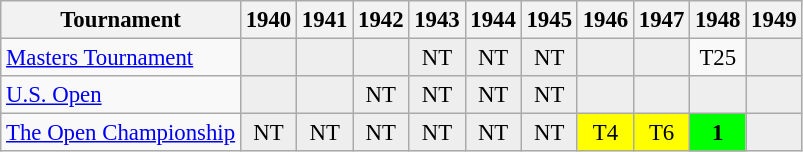<table class="wikitable" style="font-size:95%;text-align:center;">
<tr>
<th>Tournament</th>
<th>1940</th>
<th>1941</th>
<th>1942</th>
<th>1943</th>
<th>1944</th>
<th>1945</th>
<th>1946</th>
<th>1947</th>
<th>1948</th>
<th>1949</th>
</tr>
<tr>
<td align=left><a href='#'>Masters Tournament</a></td>
<td style="background:#eeeeee;"></td>
<td style="background:#eeeeee;"></td>
<td style="background:#eeeeee;"></td>
<td style="background:#eeeeee;">NT</td>
<td style="background:#eeeeee;">NT</td>
<td style="background:#eeeeee;">NT</td>
<td style="background:#eeeeee;"></td>
<td style="background:#eeeeee;"></td>
<td>T25</td>
<td style="background:#eeeeee;"></td>
</tr>
<tr>
<td align=left><a href='#'>U.S. Open</a></td>
<td style="background:#eeeeee;"></td>
<td style="background:#eeeeee;"></td>
<td style="background:#eeeeee;">NT</td>
<td style="background:#eeeeee;">NT</td>
<td style="background:#eeeeee;">NT</td>
<td style="background:#eeeeee;">NT</td>
<td style="background:#eeeeee;"></td>
<td style="background:#eeeeee;"></td>
<td style="background:#eeeeee;"></td>
<td style="background:#eeeeee;"></td>
</tr>
<tr>
<td align=left><a href='#'>The Open Championship</a></td>
<td style="background:#eeeeee;">NT</td>
<td style="background:#eeeeee;">NT</td>
<td style="background:#eeeeee;">NT</td>
<td style="background:#eeeeee;">NT</td>
<td style="background:#eeeeee;">NT</td>
<td style="background:#eeeeee;">NT</td>
<td style="background:yellow;">T4</td>
<td style="background:yellow;">T6</td>
<td style="background:lime;"><strong>1</strong></td>
<td style="background:#eeeeee;"></td>
</tr>
</table>
